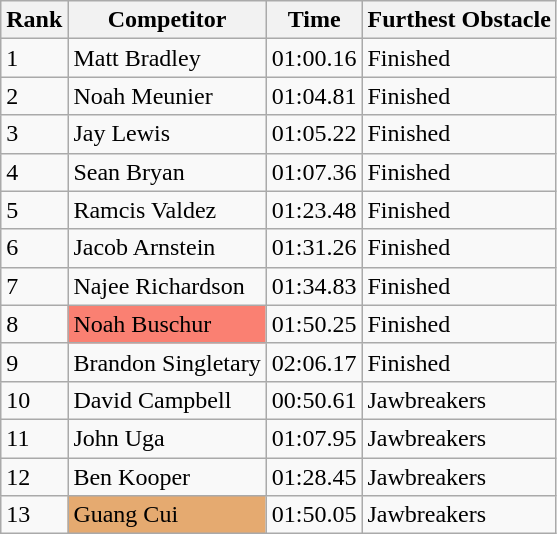<table class="wikitable sortable mw-collapsible">
<tr>
<th width="5">Rank</th>
<th>Competitor</th>
<th>Time</th>
<th>Furthest Obstacle</th>
</tr>
<tr>
<td>1</td>
<td>Matt Bradley</td>
<td>01:00.16</td>
<td>Finished</td>
</tr>
<tr>
<td>2</td>
<td>Noah Meunier</td>
<td>01:04.81</td>
<td>Finished</td>
</tr>
<tr>
<td>3</td>
<td>Jay Lewis</td>
<td>01:05.22</td>
<td>Finished</td>
</tr>
<tr>
<td>4</td>
<td>Sean Bryan</td>
<td>01:07.36</td>
<td>Finished</td>
</tr>
<tr>
<td>5</td>
<td>Ramcis Valdez</td>
<td>01:23.48</td>
<td>Finished</td>
</tr>
<tr>
<td>6</td>
<td>Jacob Arnstein</td>
<td>01:31.26</td>
<td>Finished</td>
</tr>
<tr>
<td>7</td>
<td>Najee Richardson</td>
<td>01:34.83</td>
<td>Finished</td>
</tr>
<tr>
<td>8</td>
<td style="background-color:#FA8072">Noah Buschur</td>
<td>01:50.25</td>
<td>Finished</td>
</tr>
<tr>
<td>9</td>
<td>Brandon Singletary</td>
<td>02:06.17</td>
<td>Finished</td>
</tr>
<tr>
<td>10</td>
<td>David Campbell</td>
<td>00:50.61</td>
<td>Jawbreakers</td>
</tr>
<tr>
<td>11</td>
<td>John Uga</td>
<td>01:07.95</td>
<td>Jawbreakers</td>
</tr>
<tr>
<td>12</td>
<td>Ben Kooper</td>
<td>01:28.45</td>
<td>Jawbreakers</td>
</tr>
<tr>
<td>13</td>
<td style="background-color:#E5AA70">Guang Cui</td>
<td>01:50.05</td>
<td>Jawbreakers</td>
</tr>
</table>
